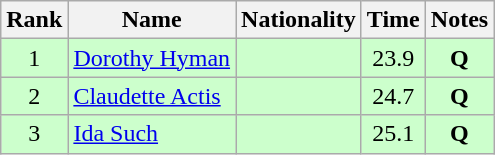<table class="wikitable sortable" style="text-align:center">
<tr>
<th>Rank</th>
<th>Name</th>
<th>Nationality</th>
<th>Time</th>
<th>Notes</th>
</tr>
<tr bgcolor=ccffcc>
<td>1</td>
<td align=left><a href='#'>Dorothy Hyman</a></td>
<td align=left></td>
<td>23.9</td>
<td><strong>Q</strong></td>
</tr>
<tr bgcolor=ccffcc>
<td>2</td>
<td align=left><a href='#'>Claudette Actis</a></td>
<td align=left></td>
<td>24.7</td>
<td><strong>Q</strong></td>
</tr>
<tr bgcolor=ccffcc>
<td>3</td>
<td align=left><a href='#'>Ida Such</a></td>
<td align=left></td>
<td>25.1</td>
<td><strong>Q</strong></td>
</tr>
</table>
